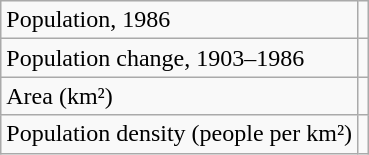<table class="wikitable">
<tr>
<td>Population, 1986</td>
<td></td>
</tr>
<tr>
<td>Population change, 1903–1986</td>
<td></td>
</tr>
<tr>
<td>Area (km²)</td>
<td></td>
</tr>
<tr>
<td>Population density (people per km²)</td>
<td></td>
</tr>
</table>
